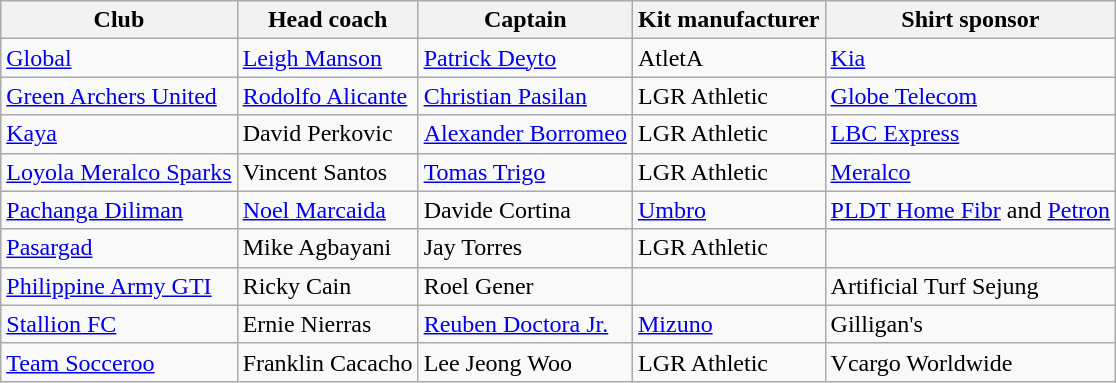<table class="wikitable sortable">
<tr>
<th>Club</th>
<th>Head coach</th>
<th>Captain</th>
<th>Kit manufacturer</th>
<th>Shirt sponsor</th>
</tr>
<tr>
<td><a href='#'>Global</a></td>
<td> <a href='#'>Leigh Manson</a></td>
<td> <a href='#'>Patrick Deyto</a></td>
<td>AtletA</td>
<td><a href='#'>Kia</a></td>
</tr>
<tr>
<td><a href='#'>Green Archers United</a></td>
<td> <a href='#'>Rodolfo Alicante</a></td>
<td> <a href='#'>Christian Pasilan</a></td>
<td>LGR Athletic</td>
<td><a href='#'>Globe Telecom</a></td>
</tr>
<tr>
<td><a href='#'>Kaya</a></td>
<td> David Perkovic</td>
<td> <a href='#'>Alexander Borromeo</a></td>
<td>LGR Athletic</td>
<td><a href='#'>LBC Express</a></td>
</tr>
<tr>
<td><a href='#'>Loyola Meralco Sparks</a></td>
<td> Vincent Santos</td>
<td> <a href='#'>Tomas Trigo</a></td>
<td>LGR Athletic</td>
<td><a href='#'>Meralco</a></td>
</tr>
<tr>
<td><a href='#'>Pachanga Diliman</a></td>
<td> <a href='#'>Noel Marcaida</a></td>
<td> Davide Cortina</td>
<td><a href='#'>Umbro</a></td>
<td><a href='#'>PLDT Home Fibr</a> and <a href='#'>Petron</a></td>
</tr>
<tr>
<td><a href='#'>Pasargad</a></td>
<td> Mike Agbayani</td>
<td> Jay Torres</td>
<td>LGR Athletic</td>
<td></td>
</tr>
<tr>
<td><a href='#'>Philippine Army GTI</a></td>
<td> Ricky Cain</td>
<td> Roel Gener</td>
<td></td>
<td>Artificial Turf Sejung</td>
</tr>
<tr>
<td><a href='#'>Stallion FC</a></td>
<td> Ernie Nierras</td>
<td> <a href='#'>Reuben Doctora Jr.</a></td>
<td><a href='#'>Mizuno</a></td>
<td>Gilligan's</td>
</tr>
<tr>
<td><a href='#'>Team Socceroo</a></td>
<td> Franklin Cacacho</td>
<td> Lee Jeong Woo</td>
<td>LGR Athletic</td>
<td>Vcargo Worldwide</td>
</tr>
</table>
